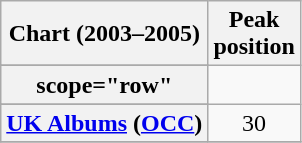<table class="wikitable sortable plainrowheaders">
<tr>
<th scope="col">Chart (2003–2005)</th>
<th scope="col">Peak<br>position</th>
</tr>
<tr>
</tr>
<tr>
</tr>
<tr>
</tr>
<tr>
</tr>
<tr>
</tr>
<tr>
</tr>
<tr>
<th>scope="row" </th>
</tr>
<tr>
</tr>
<tr>
<th scope="row"><a href='#'>UK Albums</a> (<a href='#'>OCC</a>)</th>
<td align="center">30</td>
</tr>
<tr>
</tr>
</table>
